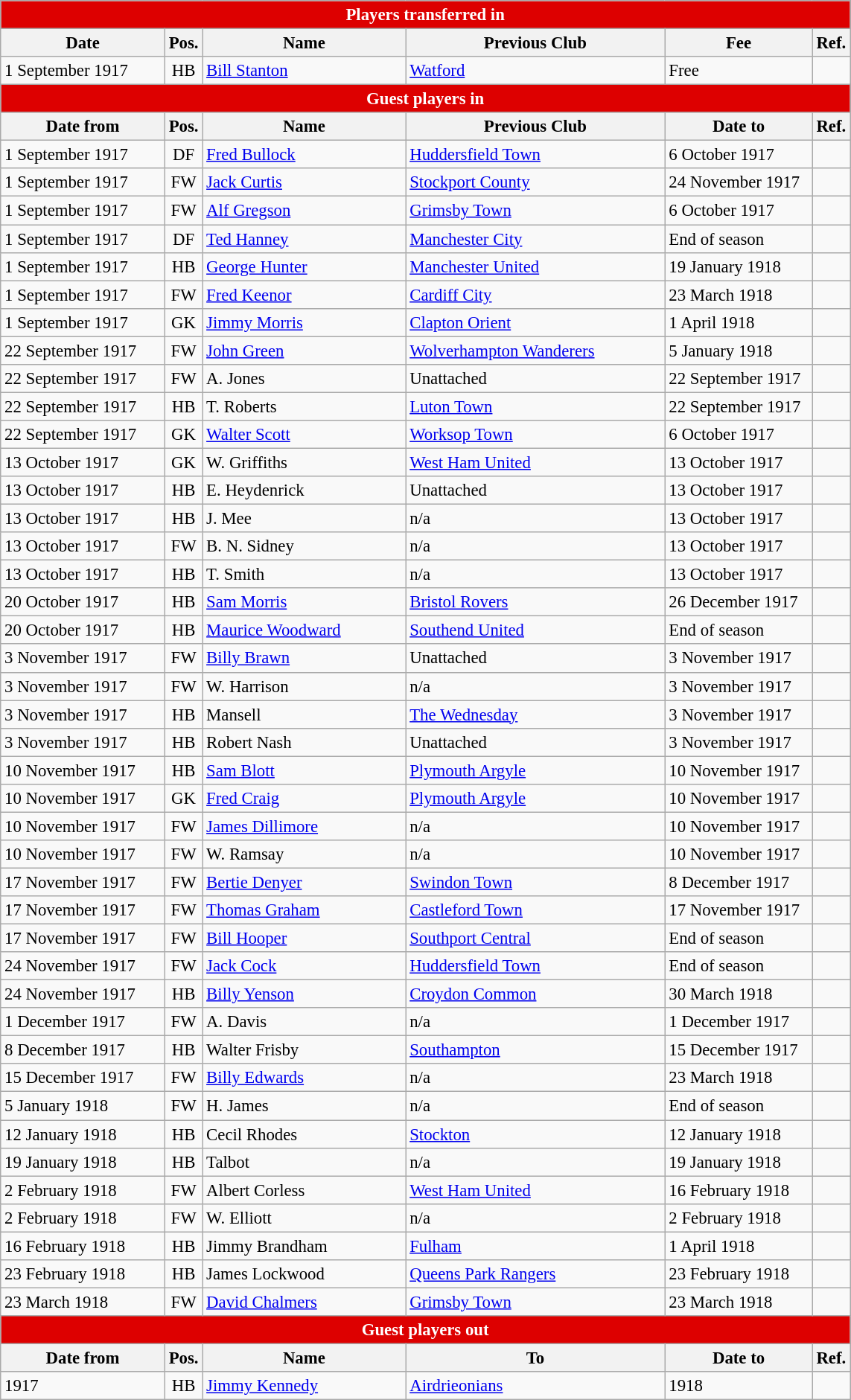<table style="font-size:95%;" class="wikitable">
<tr>
<th style="background:#d00; color:white; text-align:center;" colspan="6">Players transferred in</th>
</tr>
<tr>
<th style="width:140px;">Date</th>
<th style="width:25px;">Pos.</th>
<th style="width:175px;">Name</th>
<th style="width:225px;">Previous Club</th>
<th style="width:125px;">Fee</th>
<th style="width:25px;">Ref.</th>
</tr>
<tr>
<td>1 September 1917</td>
<td style="text-align:center;">HB</td>
<td> <a href='#'>Bill Stanton</a></td>
<td> <a href='#'>Watford</a></td>
<td>Free</td>
<td></td>
</tr>
<tr>
<th colspan="6" style="background:#d00; color:white; text-align:center;">Guest players in</th>
</tr>
<tr>
<th>Date from</th>
<th>Pos.</th>
<th>Name</th>
<th>Previous Club</th>
<th>Date to</th>
<th>Ref.</th>
</tr>
<tr>
<td>1 September 1917</td>
<td style="text-align:center;">DF</td>
<td> <a href='#'>Fred Bullock</a></td>
<td> <a href='#'>Huddersfield Town</a></td>
<td>6 October 1917</td>
<td></td>
</tr>
<tr>
<td>1 September 1917</td>
<td style="text-align:center;">FW</td>
<td> <a href='#'>Jack Curtis</a></td>
<td> <a href='#'>Stockport County</a></td>
<td>24 November 1917</td>
<td></td>
</tr>
<tr>
<td>1 September 1917</td>
<td style="text-align:center;">FW</td>
<td> <a href='#'>Alf Gregson</a></td>
<td> <a href='#'>Grimsby Town</a></td>
<td>6 October 1917</td>
<td></td>
</tr>
<tr>
<td>1 September 1917</td>
<td style="text-align:center;">DF</td>
<td> <a href='#'>Ted Hanney</a></td>
<td> <a href='#'>Manchester City</a></td>
<td>End of season</td>
<td></td>
</tr>
<tr>
<td>1 September 1917</td>
<td style="text-align:center;">HB</td>
<td> <a href='#'>George Hunter</a></td>
<td> <a href='#'>Manchester United</a></td>
<td>19 January 1918</td>
<td></td>
</tr>
<tr>
<td>1 September 1917</td>
<td style="text-align:center;">FW</td>
<td> <a href='#'>Fred Keenor</a></td>
<td> <a href='#'>Cardiff City</a></td>
<td>23 March 1918</td>
<td></td>
</tr>
<tr>
<td>1 September 1917</td>
<td style="text-align:center;">GK</td>
<td> <a href='#'>Jimmy Morris</a></td>
<td> <a href='#'>Clapton Orient</a></td>
<td>1 April 1918</td>
<td></td>
</tr>
<tr>
<td>22 September 1917</td>
<td style="text-align:center;">FW</td>
<td> <a href='#'>John Green</a></td>
<td> <a href='#'>Wolverhampton Wanderers</a></td>
<td>5 January 1918</td>
<td></td>
</tr>
<tr>
<td>22 September 1917</td>
<td style="text-align:center;">FW</td>
<td>A. Jones</td>
<td>Unattached</td>
<td>22 September 1917</td>
<td></td>
</tr>
<tr>
<td>22 September 1917</td>
<td style="text-align:center;">HB</td>
<td>T. Roberts</td>
<td> <a href='#'>Luton Town</a></td>
<td>22 September 1917</td>
<td></td>
</tr>
<tr>
<td>22 September 1917</td>
<td style="text-align:center;">GK</td>
<td> <a href='#'>Walter Scott</a></td>
<td> <a href='#'>Worksop Town</a></td>
<td>6 October 1917</td>
<td></td>
</tr>
<tr>
<td>13 October 1917</td>
<td style="text-align:center;">GK</td>
<td>W. Griffiths</td>
<td> <a href='#'>West Ham United</a></td>
<td>13 October 1917</td>
<td></td>
</tr>
<tr>
<td>13 October 1917</td>
<td style="text-align:center;">HB</td>
<td> E. Heydenrick</td>
<td>Unattached</td>
<td>13 October 1917</td>
<td></td>
</tr>
<tr>
<td>13 October 1917</td>
<td style="text-align:center;">HB</td>
<td>J. Mee</td>
<td>n/a</td>
<td>13 October 1917</td>
<td></td>
</tr>
<tr>
<td>13 October 1917</td>
<td style="text-align:center;">FW</td>
<td>B. N. Sidney</td>
<td>n/a</td>
<td>13 October 1917</td>
<td></td>
</tr>
<tr>
<td>13 October 1917</td>
<td style="text-align:center;">HB</td>
<td>T. Smith</td>
<td>n/a</td>
<td>13 October 1917</td>
<td></td>
</tr>
<tr>
<td>20 October 1917</td>
<td style="text-align:center;">HB</td>
<td> <a href='#'>Sam Morris</a></td>
<td> <a href='#'>Bristol Rovers</a></td>
<td>26 December 1917</td>
<td></td>
</tr>
<tr>
<td>20 October 1917</td>
<td style="text-align:center;">HB</td>
<td> <a href='#'>Maurice Woodward</a></td>
<td> <a href='#'>Southend United</a></td>
<td>End of season</td>
<td></td>
</tr>
<tr>
<td>3 November 1917</td>
<td style="text-align:center;">FW</td>
<td> <a href='#'>Billy Brawn</a></td>
<td>Unattached</td>
<td>3 November 1917</td>
<td></td>
</tr>
<tr>
<td>3 November 1917</td>
<td style="text-align:center;">FW</td>
<td>W. Harrison</td>
<td>n/a</td>
<td>3 November 1917</td>
<td></td>
</tr>
<tr>
<td>3 November 1917</td>
<td style="text-align:center;">HB</td>
<td> Mansell</td>
<td> <a href='#'>The Wednesday</a></td>
<td>3 November 1917</td>
<td></td>
</tr>
<tr>
<td>3 November 1917</td>
<td style="text-align:center;">HB</td>
<td> Robert Nash</td>
<td>Unattached</td>
<td>3 November 1917</td>
<td></td>
</tr>
<tr>
<td>10 November 1917</td>
<td style="text-align:center;">HB</td>
<td> <a href='#'>Sam Blott</a></td>
<td> <a href='#'>Plymouth Argyle</a></td>
<td>10 November 1917</td>
<td></td>
</tr>
<tr>
<td>10 November 1917</td>
<td style="text-align:center;">GK</td>
<td> <a href='#'>Fred Craig</a></td>
<td> <a href='#'>Plymouth Argyle</a></td>
<td>10 November 1917</td>
<td></td>
</tr>
<tr>
<td>10 November 1917</td>
<td style="text-align:center;">FW</td>
<td> <a href='#'>James Dillimore</a></td>
<td>n/a</td>
<td>10 November 1917</td>
<td></td>
</tr>
<tr>
<td>10 November 1917</td>
<td style="text-align:center;">FW</td>
<td>W. Ramsay</td>
<td>n/a</td>
<td>10 November 1917</td>
<td></td>
</tr>
<tr>
<td>17 November 1917</td>
<td style="text-align:center;">FW</td>
<td> <a href='#'>Bertie Denyer</a></td>
<td> <a href='#'>Swindon Town</a></td>
<td>8 December 1917</td>
<td></td>
</tr>
<tr>
<td>17 November 1917</td>
<td style="text-align:center;">FW</td>
<td> <a href='#'>Thomas Graham</a></td>
<td> <a href='#'>Castleford Town</a></td>
<td>17 November 1917</td>
<td></td>
</tr>
<tr>
<td>17 November 1917</td>
<td style="text-align:center;">FW</td>
<td> <a href='#'>Bill Hooper</a></td>
<td> <a href='#'>Southport Central</a></td>
<td>End of season</td>
<td></td>
</tr>
<tr>
<td>24 November 1917</td>
<td style="text-align:center;">FW</td>
<td> <a href='#'>Jack Cock</a></td>
<td> <a href='#'>Huddersfield Town</a></td>
<td>End of season</td>
<td></td>
</tr>
<tr>
<td>24 November 1917</td>
<td style="text-align:center;">HB</td>
<td> <a href='#'>Billy Yenson</a></td>
<td> <a href='#'>Croydon Common</a></td>
<td>30 March 1918</td>
<td></td>
</tr>
<tr>
<td>1 December 1917</td>
<td style="text-align:center;">FW</td>
<td>A. Davis</td>
<td>n/a</td>
<td>1 December 1917</td>
<td></td>
</tr>
<tr>
<td>8 December 1917</td>
<td style="text-align:center;">HB</td>
<td> Walter Frisby</td>
<td> <a href='#'>Southampton</a></td>
<td>15 December 1917</td>
<td></td>
</tr>
<tr>
<td>15 December 1917</td>
<td style="text-align:center;">FW</td>
<td> <a href='#'>Billy Edwards</a></td>
<td>n/a</td>
<td>23 March 1918</td>
<td></td>
</tr>
<tr>
<td>5 January 1918</td>
<td style="text-align:center;">FW</td>
<td>H. James</td>
<td>n/a</td>
<td>End of season</td>
<td></td>
</tr>
<tr>
<td>12 January 1918</td>
<td style="text-align:center;">HB</td>
<td> Cecil Rhodes</td>
<td> <a href='#'>Stockton</a></td>
<td>12 January 1918</td>
<td></td>
</tr>
<tr>
<td>19 January 1918</td>
<td style="text-align:center;">HB</td>
<td>Talbot</td>
<td>n/a</td>
<td>19 January 1918</td>
<td></td>
</tr>
<tr>
<td>2 February 1918</td>
<td style="text-align:center;">FW</td>
<td> Albert Corless</td>
<td> <a href='#'>West Ham United</a></td>
<td>16 February 1918</td>
<td></td>
</tr>
<tr>
<td>2 February 1918</td>
<td style="text-align:center;">FW</td>
<td>W. Elliott</td>
<td>n/a</td>
<td>2 February 1918</td>
<td></td>
</tr>
<tr>
<td>16 February 1918</td>
<td style="text-align:center;">HB</td>
<td> Jimmy Brandham</td>
<td> <a href='#'>Fulham</a></td>
<td>1 April 1918</td>
<td></td>
</tr>
<tr>
<td>23 February 1918</td>
<td style="text-align:center;">HB</td>
<td> James Lockwood</td>
<td> <a href='#'>Queens Park Rangers</a></td>
<td>23 February 1918</td>
<td></td>
</tr>
<tr>
<td>23 March 1918</td>
<td style="text-align:center;">FW</td>
<td> <a href='#'>David Chalmers</a></td>
<td> <a href='#'>Grimsby Town</a></td>
<td>23 March 1918</td>
<td></td>
</tr>
<tr>
<th style="background:#d00; color:white; text-align:center;" colspan="6">Guest players out</th>
</tr>
<tr>
<th>Date from</th>
<th>Pos.</th>
<th>Name</th>
<th>To</th>
<th>Date to</th>
<th>Ref.</th>
</tr>
<tr>
<td>1917</td>
<td style="text-align:center;">HB</td>
<td> <a href='#'>Jimmy Kennedy</a></td>
<td> <a href='#'>Airdrieonians</a></td>
<td>1918</td>
<td></td>
</tr>
</table>
